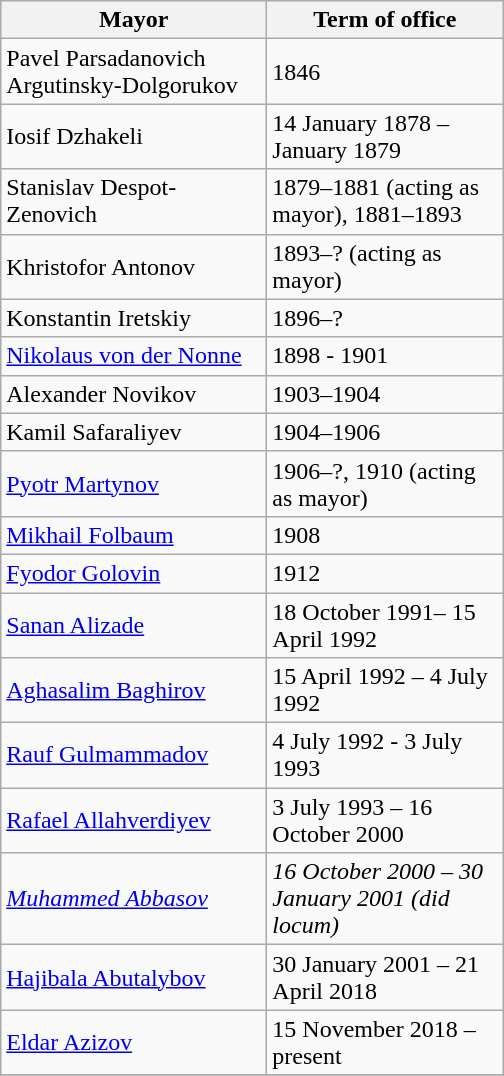<table class="wikitable">
<tr>
<th width="170">Mayor</th>
<th width="150">Term of office</th>
</tr>
<tr>
<td>Pavel Parsadanovich Argutinsky-Dolgorukov</td>
<td>1846</td>
</tr>
<tr>
<td>Iosif Dzhakeli</td>
<td>14 January 1878 – January 1879</td>
</tr>
<tr>
<td>Stanislav Despot-Zenovich</td>
<td>1879–1881 (acting as mayor), 1881–1893</td>
</tr>
<tr>
<td>Khristofor Antonov</td>
<td>1893–? (acting as mayor)</td>
</tr>
<tr>
<td>Konstantin Iretskiy</td>
<td>1896–?</td>
</tr>
<tr>
<td><a href='#'>Nikolaus von der Nonne</a></td>
<td>1898 - 1901</td>
</tr>
<tr>
<td>Alexander Novikov</td>
<td>1903–1904</td>
</tr>
<tr>
<td>Kamil Safaraliyev</td>
<td>1904–1906</td>
</tr>
<tr>
<td><a href='#'>Pyotr Martynov</a></td>
<td>1906–?, 1910 (acting as mayor)</td>
</tr>
<tr>
<td><a href='#'>Mikhail Folbaum</a></td>
<td>1908</td>
</tr>
<tr>
<td><a href='#'>Fyodor Golovin</a></td>
<td>1912</td>
</tr>
<tr>
<td><a href='#'>Sanan Alizade</a></td>
<td>18 October 1991– 15 April 1992</td>
</tr>
<tr>
<td><a href='#'>Aghasalim Baghirov</a></td>
<td>15 April 1992 – 4 July 1992</td>
</tr>
<tr>
<td><a href='#'>Rauf Gulmammadov</a></td>
<td>4 July 1992 - 3 July 1993</td>
</tr>
<tr>
<td><a href='#'>Rafael Allahverdiyev</a></td>
<td>3 July 1993 – 16 October 2000</td>
</tr>
<tr>
<td><em><a href='#'>Muhammed Abbasov</a></em></td>
<td><em>16 October 2000 – 30 January 2001 (did locum)</em></td>
</tr>
<tr>
<td><a href='#'>Hajibala Abutalybov</a></td>
<td>30 January 2001 – 21 April 2018</td>
</tr>
<tr>
<td><a href='#'>Eldar Azizov</a></td>
<td>15 November 2018 – present</td>
</tr>
<tr>
</tr>
</table>
